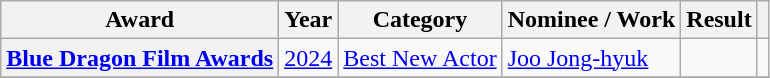<table class="wikitable plainrowheaders sortable">
<tr>
<th scope="col">Award</th>
<th scope="col">Year</th>
<th scope="col">Category</th>
<th scope="col">Nominee / Work</th>
<th scope="col">Result</th>
<th scope="col" class="unsortable"></th>
</tr>
<tr>
<th scope="row" rowspan="1"><a href='#'>Blue Dragon Film Awards</a></th>
<td rowspan="1" style="text-align:center"><a href='#'>2024</a></td>
<td><a href='#'>Best New Actor</a></td>
<td><a href='#'>Joo Jong-hyuk</a></td>
<td></td>
<td rowspan="1" style="text-align:center;"></td>
</tr>
<tr>
</tr>
</table>
